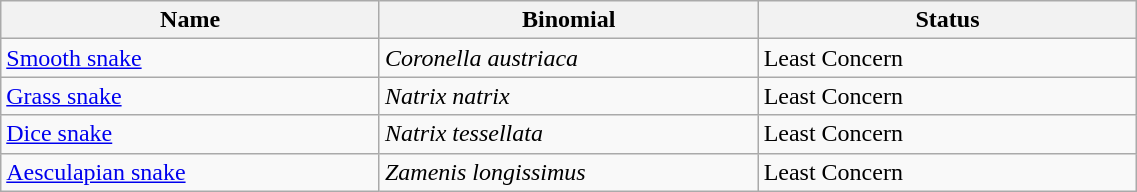<table width=60% class="wikitable">
<tr>
<th width=20%>Name</th>
<th width=20%>Binomial</th>
<th width=20%>Status</th>
</tr>
<tr>
<td><a href='#'>Smooth snake</a><br></td>
<td><em>Coronella austriaca</em></td>
<td>Least Concern</td>
</tr>
<tr>
<td><a href='#'>Grass snake</a><br></td>
<td><em>Natrix natrix</em></td>
<td>Least Concern</td>
</tr>
<tr>
<td><a href='#'>Dice snake</a><br></td>
<td><em>Natrix tessellata</em></td>
<td>Least Concern</td>
</tr>
<tr>
<td><a href='#'>Aesculapian snake</a><br></td>
<td><em>Zamenis longissimus</em></td>
<td>Least Concern</td>
</tr>
</table>
